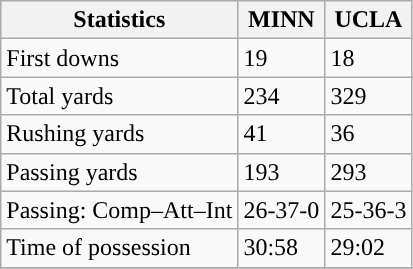<table class="wikitable" style="float: left;">
<tr>
<th>Statistics</th>
<th>MINN</th>
<th>UCLA</th>
</tr>
<tr>
<td>First downs</td>
<td>19</td>
<td>18</td>
</tr>
<tr>
<td>Total yards</td>
<td>234</td>
<td>329</td>
</tr>
<tr>
<td>Rushing yards</td>
<td>41</td>
<td>36</td>
</tr>
<tr>
<td>Passing yards</td>
<td>193</td>
<td>293</td>
</tr>
<tr>
<td>Passing: Comp–Att–Int</td>
<td>26-37-0</td>
<td>25-36-3</td>
</tr>
<tr>
<td>Time of possession</td>
<td>30:58</td>
<td>29:02</td>
</tr>
<tr>
</tr>
</table>
